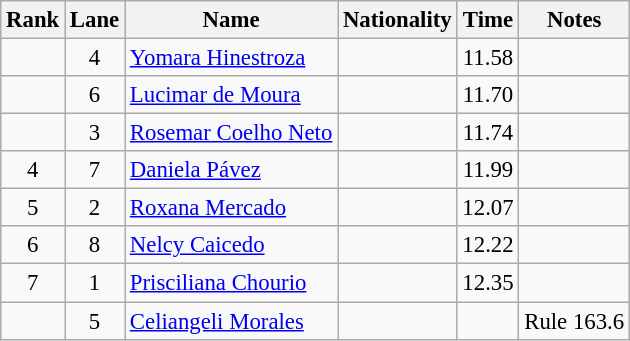<table class="wikitable sortable" style="text-align:center;font-size:95%">
<tr>
<th>Rank</th>
<th>Lane</th>
<th>Name</th>
<th>Nationality</th>
<th>Time</th>
<th>Notes</th>
</tr>
<tr>
<td></td>
<td>4</td>
<td align=left><a href='#'>Yomara Hinestroza</a></td>
<td align=left></td>
<td>11.58</td>
<td></td>
</tr>
<tr>
<td></td>
<td>6</td>
<td align=left><a href='#'>Lucimar de Moura</a></td>
<td align=left></td>
<td>11.70</td>
<td></td>
</tr>
<tr>
<td></td>
<td>3</td>
<td align=left><a href='#'>Rosemar Coelho Neto</a></td>
<td align=left></td>
<td>11.74</td>
<td></td>
</tr>
<tr>
<td>4</td>
<td>7</td>
<td align=left><a href='#'>Daniela Pávez</a></td>
<td align=left></td>
<td>11.99</td>
<td></td>
</tr>
<tr>
<td>5</td>
<td>2</td>
<td align=left><a href='#'>Roxana Mercado</a></td>
<td align=left></td>
<td>12.07</td>
<td></td>
</tr>
<tr>
<td>6</td>
<td>8</td>
<td align=left><a href='#'>Nelcy Caicedo</a></td>
<td align=left></td>
<td>12.22</td>
<td></td>
</tr>
<tr>
<td>7</td>
<td>1</td>
<td align=left><a href='#'>Prisciliana Chourio</a></td>
<td align=left></td>
<td>12.35</td>
<td></td>
</tr>
<tr>
<td></td>
<td>5</td>
<td align=left><a href='#'>Celiangeli Morales</a></td>
<td align=left></td>
<td></td>
<td>Rule 163.6</td>
</tr>
</table>
